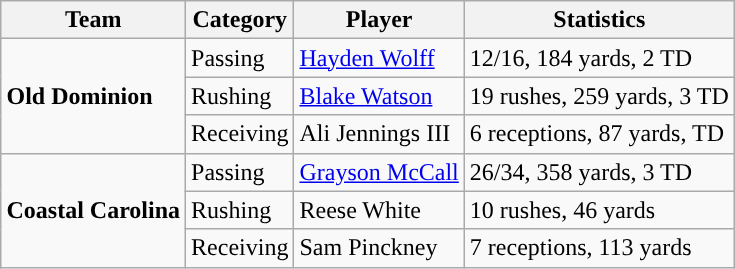<table class="wikitable" style="float: right;">
<tr>
<th>Team</th>
<th>Category</th>
<th>Player</th>
<th>Statistics</th>
</tr>
<tr>
<td rowspan=3><strong>Old Dominion</strong></td>
<td>Passing</td>
<td><a href='#'>Hayden Wolff</a></td>
<td>12/16, 184 yards, 2 TD</td>
</tr>
<tr>
<td>Rushing</td>
<td><a href='#'>Blake Watson</a></td>
<td>19 rushes, 259 yards, 3 TD</td>
</tr>
<tr>
<td>Receiving</td>
<td>Ali Jennings III</td>
<td>6 receptions, 87 yards, TD</td>
</tr>
<tr>
<td rowspan=3><strong>Coastal Carolina</strong></td>
<td>Passing</td>
<td><a href='#'>Grayson McCall</a></td>
<td>26/34, 358 yards, 3 TD</td>
</tr>
<tr>
<td>Rushing</td>
<td>Reese White</td>
<td>10 rushes, 46 yards</td>
</tr>
<tr>
<td>Receiving</td>
<td>Sam Pinckney</td>
<td>7 receptions, 113 yards</td>
</tr>
</table>
